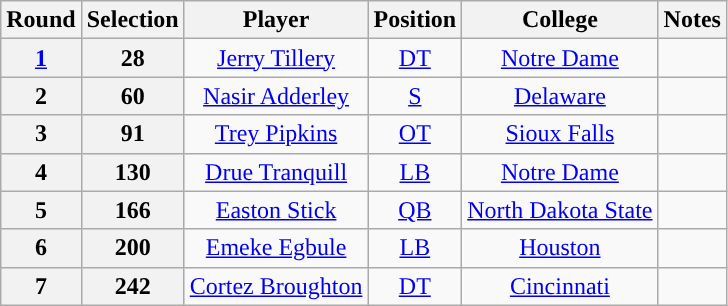<table class="wikitable" style="text-align:center">
<tr>
<th>Round</th>
<th>Selection</th>
<th>Player</th>
<th>Position</th>
<th>College</th>
<th>Notes</th>
</tr>
<tr>
<th><a href='#'>1</a></th>
<th>28</th>
<td><a href='#'>Jerry Tillery</a></td>
<td><a href='#'>DT</a></td>
<td><a href='#'>Notre Dame</a></td>
<td></td>
</tr>
<tr>
<th>2</th>
<th>60</th>
<td><a href='#'>Nasir Adderley</a></td>
<td><a href='#'>S</a></td>
<td><a href='#'>Delaware</a></td>
<td></td>
</tr>
<tr>
<th>3</th>
<th>91</th>
<td><a href='#'>Trey Pipkins</a></td>
<td><a href='#'>OT</a></td>
<td><a href='#'>Sioux Falls</a></td>
<td></td>
</tr>
<tr>
<th>4</th>
<th>130</th>
<td><a href='#'>Drue Tranquill</a></td>
<td><a href='#'>LB</a></td>
<td><a href='#'>Notre Dame</a></td>
<td></td>
</tr>
<tr>
<th>5</th>
<th>166</th>
<td><a href='#'>Easton Stick</a></td>
<td><a href='#'>QB</a></td>
<td><a href='#'>North Dakota State</a></td>
<td></td>
</tr>
<tr>
<th>6</th>
<th>200</th>
<td><a href='#'>Emeke Egbule</a></td>
<td><a href='#'>LB</a></td>
<td><a href='#'>Houston</a></td>
<td></td>
</tr>
<tr>
<th>7</th>
<th>242</th>
<td><a href='#'>Cortez Broughton</a></td>
<td><a href='#'>DT</a></td>
<td><a href='#'>Cincinnati</a></td>
<td></td>
</tr>
</table>
